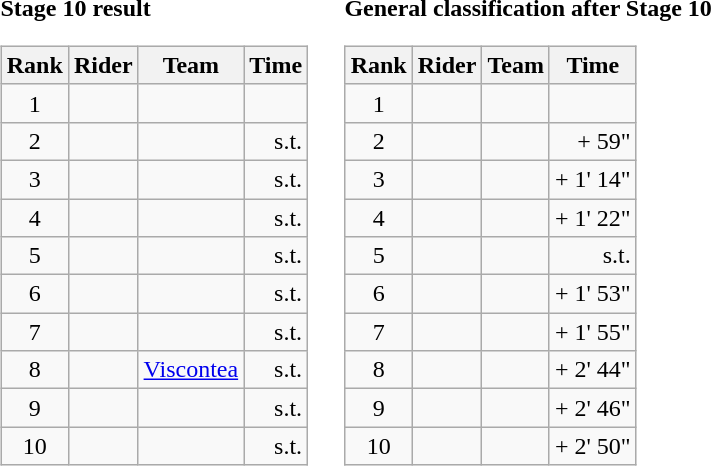<table>
<tr>
<td><strong>Stage 10 result</strong><br><table class="wikitable">
<tr>
<th scope="col">Rank</th>
<th scope="col">Rider</th>
<th scope="col">Team</th>
<th scope="col">Time</th>
</tr>
<tr>
<td style="text-align:center;">1</td>
<td></td>
<td></td>
<td style="text-align:right;"></td>
</tr>
<tr>
<td style="text-align:center;">2</td>
<td></td>
<td></td>
<td style="text-align:right;">s.t.</td>
</tr>
<tr>
<td style="text-align:center;">3</td>
<td></td>
<td></td>
<td style="text-align:right;">s.t.</td>
</tr>
<tr>
<td style="text-align:center;">4</td>
<td></td>
<td></td>
<td style="text-align:right;">s.t.</td>
</tr>
<tr>
<td style="text-align:center;">5</td>
<td></td>
<td></td>
<td style="text-align:right;">s.t.</td>
</tr>
<tr>
<td style="text-align:center;">6</td>
<td></td>
<td></td>
<td style="text-align:right;">s.t.</td>
</tr>
<tr>
<td style="text-align:center;">7</td>
<td></td>
<td></td>
<td style="text-align:right;">s.t.</td>
</tr>
<tr>
<td style="text-align:center;">8</td>
<td></td>
<td><a href='#'>Viscontea</a></td>
<td style="text-align:right;">s.t.</td>
</tr>
<tr>
<td style="text-align:center;">9</td>
<td></td>
<td></td>
<td style="text-align:right;">s.t.</td>
</tr>
<tr>
<td style="text-align:center;">10</td>
<td></td>
<td></td>
<td style="text-align:right;">s.t.</td>
</tr>
</table>
</td>
<td></td>
<td><strong>General classification after Stage 10</strong><br><table class="wikitable">
<tr>
<th scope="col">Rank</th>
<th scope="col">Rider</th>
<th scope="col">Team</th>
<th scope="col">Time</th>
</tr>
<tr>
<td style="text-align:center;">1</td>
<td></td>
<td></td>
<td style="text-align:right;"></td>
</tr>
<tr>
<td style="text-align:center;">2</td>
<td></td>
<td></td>
<td style="text-align:right;">+ 59"</td>
</tr>
<tr>
<td style="text-align:center;">3</td>
<td></td>
<td></td>
<td style="text-align:right;">+ 1' 14"</td>
</tr>
<tr>
<td style="text-align:center;">4</td>
<td></td>
<td></td>
<td style="text-align:right;">+ 1' 22"</td>
</tr>
<tr>
<td style="text-align:center;">5</td>
<td></td>
<td></td>
<td style="text-align:right;">s.t.</td>
</tr>
<tr>
<td style="text-align:center;">6</td>
<td></td>
<td></td>
<td style="text-align:right;">+ 1' 53"</td>
</tr>
<tr>
<td style="text-align:center;">7</td>
<td></td>
<td></td>
<td style="text-align:right;">+ 1' 55"</td>
</tr>
<tr>
<td style="text-align:center;">8</td>
<td></td>
<td></td>
<td style="text-align:right;">+ 2' 44"</td>
</tr>
<tr>
<td style="text-align:center;">9</td>
<td></td>
<td></td>
<td style="text-align:right;">+ 2' 46"</td>
</tr>
<tr>
<td style="text-align:center;">10</td>
<td></td>
<td></td>
<td style="text-align:right;">+ 2' 50"</td>
</tr>
</table>
</td>
</tr>
</table>
